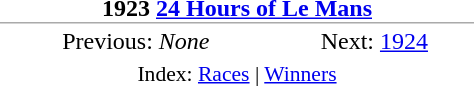<table style="margin: 0 0 1em 1em; float:right; text-align:center; width: 20em;" class="toccolours">
<tr>
<td colspan="2" style="padding:0 1em;border-bottom:1px #aaa solid;"><strong>1923 <a href='#'>24 Hours of Le Mans</a></strong></td>
</tr>
<tr>
<td>Previous: <em>None</em></td>
<td>Next: <a href='#'>1924</a></td>
</tr>
<tr>
<td colspan="2" style="font-size:90%;">Index: <a href='#'>Races</a> | <a href='#'>Winners</a></td>
</tr>
</table>
